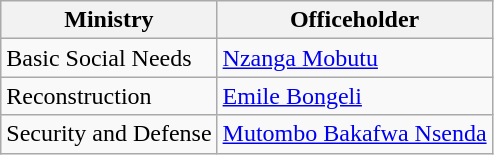<table class=wikitable>
<tr>
<th>Ministry</th>
<th>Officeholder</th>
</tr>
<tr>
<td>Basic Social Needs</td>
<td><a href='#'>Nzanga Mobutu</a></td>
</tr>
<tr>
<td>Reconstruction</td>
<td><a href='#'>Emile Bongeli</a></td>
</tr>
<tr>
<td>Security and Defense</td>
<td><a href='#'>Mutombo Bakafwa Nsenda</a></td>
</tr>
</table>
